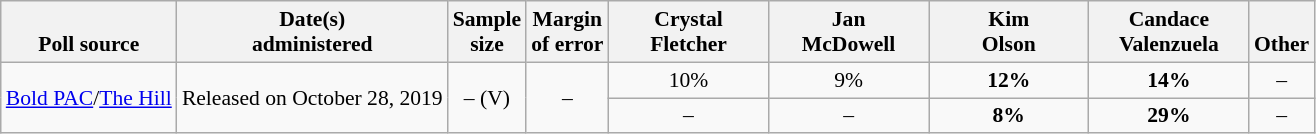<table class="wikitable" style="font-size:90%;text-align:center;">
<tr valign=bottom>
<th>Poll source</th>
<th>Date(s)<br>administered</th>
<th>Sample<br>size</th>
<th>Margin<br>of error</th>
<th style="width:100px;">Crystal<br>Fletcher</th>
<th style="width:100px;">Jan<br>McDowell</th>
<th style="width:100px;">Kim<br>Olson</th>
<th style="width:100px;">Candace<br>Valenzuela</th>
<th>Other</th>
</tr>
<tr>
<td rowspan=2 style="text-align:left;"><a href='#'>Bold PAC</a>/<a href='#'>The Hill</a></td>
<td rowspan=2>Released on October 28, 2019</td>
<td rowspan=2>– (V)</td>
<td rowspan=2>–</td>
<td>10%</td>
<td>9%</td>
<td><strong>12%</strong></td>
<td><strong>14%</strong></td>
<td>–</td>
</tr>
<tr>
<td>–</td>
<td>–</td>
<td><strong>8%</strong></td>
<td><strong>29%</strong></td>
<td>–</td>
</tr>
</table>
